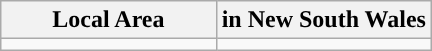<table class="wikitable">
<tr>
<th style="width: 50%">Local Area</th>
<th style="width: 50%">in New South Wales</th>
</tr>
<tr>
<td></td>
<td></td>
</tr>
</table>
